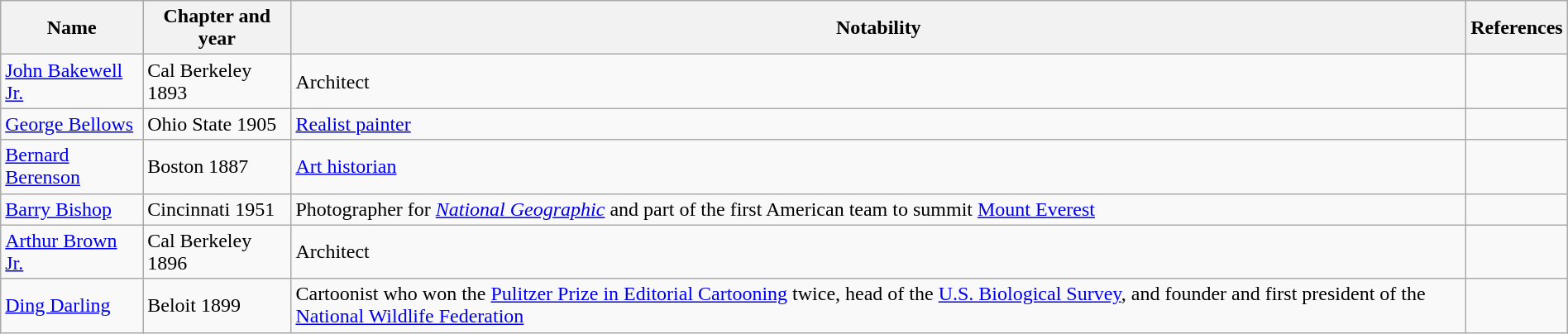<table class="wikitable sortable" style="width:100%;">
<tr>
<th>Name</th>
<th>Chapter and year</th>
<th>Notability</th>
<th>References</th>
</tr>
<tr>
<td><a href='#'>John Bakewell Jr.</a></td>
<td>Cal Berkeley 1893</td>
<td>Architect</td>
<td></td>
</tr>
<tr>
<td><a href='#'>George Bellows</a></td>
<td>Ohio State 1905</td>
<td><a href='#'>Realist painter</a></td>
<td></td>
</tr>
<tr>
<td><a href='#'>Bernard Berenson</a></td>
<td>Boston 1887</td>
<td><a href='#'>Art historian</a></td>
<td></td>
</tr>
<tr>
<td><a href='#'>Barry Bishop</a></td>
<td>Cincinnati 1951</td>
<td>Photographer for <em><a href='#'>National Geographic</a></em> and part of the first American team to summit <a href='#'>Mount Everest</a></td>
<td></td>
</tr>
<tr>
<td><a href='#'>Arthur Brown Jr.</a></td>
<td>Cal Berkeley 1896</td>
<td>Architect</td>
<td></td>
</tr>
<tr>
<td><a href='#'>Ding Darling</a></td>
<td>Beloit 1899</td>
<td>Cartoonist who won the <a href='#'>Pulitzer Prize in Editorial Cartooning</a> twice, head of the <a href='#'>U.S. Biological Survey</a>, and founder and first president of the <a href='#'>National Wildlife Federation</a></td>
<td></td>
</tr>
</table>
